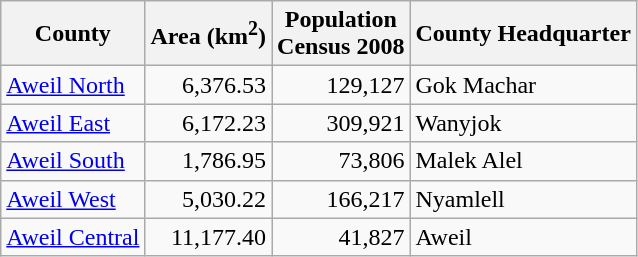<table class="sortable wikitable">
<tr>
<th>County</th>
<th>Area (km<sup>2</sup>)</th>
<th>Population<br>Census 2008</th>
<th>County Headquarter<br></th>
</tr>
<tr>
<td><a href='#'>Aweil North</a></td>
<td align="right">6,376.53</td>
<td align="right">129,127</td>
<td>Gok Machar</td>
</tr>
<tr>
<td><a href='#'>Aweil East</a></td>
<td align="right">6,172.23</td>
<td align="right">309,921</td>
<td>Wanyjok</td>
</tr>
<tr>
<td><a href='#'>Aweil South</a></td>
<td align="right">1,786.95</td>
<td align="right">73,806</td>
<td>Malek Alel</td>
</tr>
<tr>
<td><a href='#'>Aweil West</a></td>
<td align="right">5,030.22</td>
<td align="right">166,217</td>
<td>Nyamlell</td>
</tr>
<tr>
<td><a href='#'>Aweil Central</a></td>
<td align="right">11,177.40</td>
<td align="right">41,827</td>
<td>Aweil</td>
</tr>
</table>
